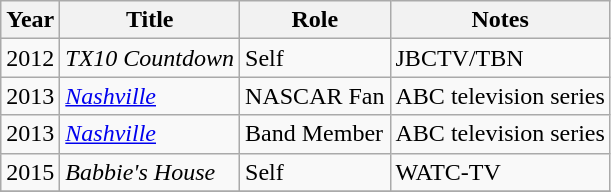<table class="wikitable sortable">
<tr>
<th>Year</th>
<th>Title</th>
<th>Role</th>
<th class="unsortable">Notes</th>
</tr>
<tr>
<td>2012</td>
<td><em>TX10 Countdown</em></td>
<td>Self</td>
<td>JBCTV/TBN</td>
</tr>
<tr>
<td>2013</td>
<td><em><a href='#'>Nashville</a></em></td>
<td>NASCAR Fan</td>
<td>ABC television series</td>
</tr>
<tr>
<td>2013</td>
<td><em><a href='#'>Nashville</a></em></td>
<td>Band Member</td>
<td>ABC television series</td>
</tr>
<tr>
<td>2015</td>
<td><em>Babbie's House</em></td>
<td>Self</td>
<td>WATC-TV</td>
</tr>
<tr>
</tr>
</table>
